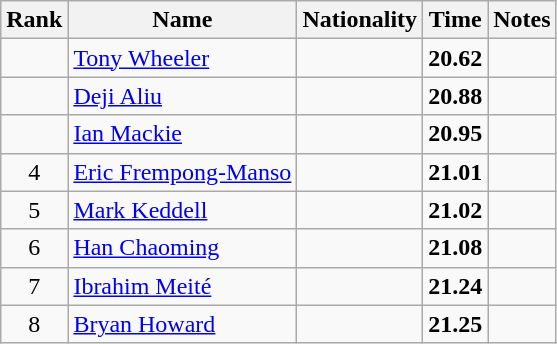<table class="wikitable sortable" style="text-align:center">
<tr>
<th>Rank</th>
<th>Name</th>
<th>Nationality</th>
<th>Time</th>
<th>Notes</th>
</tr>
<tr>
<td></td>
<td align=left><a href='#'>Tony Wheeler</a></td>
<td align=left></td>
<td><strong>20.62</strong></td>
<td></td>
</tr>
<tr>
<td></td>
<td align=left><a href='#'>Deji Aliu</a></td>
<td align=left></td>
<td><strong>20.88</strong></td>
<td></td>
</tr>
<tr>
<td></td>
<td align=left><a href='#'>Ian Mackie</a></td>
<td align=left></td>
<td><strong>20.95</strong></td>
<td></td>
</tr>
<tr>
<td>4</td>
<td align=left><a href='#'>Eric Frempong-Manso</a></td>
<td align=left></td>
<td><strong>21.01</strong></td>
<td></td>
</tr>
<tr>
<td>5</td>
<td align=left><a href='#'>Mark Keddell</a></td>
<td align=left></td>
<td><strong>21.02</strong></td>
<td></td>
</tr>
<tr>
<td>6</td>
<td align=left><a href='#'>Han Chaoming</a></td>
<td align=left></td>
<td><strong>21.08</strong></td>
<td></td>
</tr>
<tr>
<td>7</td>
<td align=left><a href='#'>Ibrahim Meité</a></td>
<td align=left></td>
<td><strong>21.24</strong></td>
<td></td>
</tr>
<tr>
<td>8</td>
<td align=left><a href='#'>Bryan Howard</a></td>
<td align=left></td>
<td><strong>21.25</strong></td>
<td></td>
</tr>
</table>
